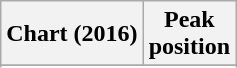<table class="wikitable sortable plainrowheaders" style="text-align:center;">
<tr>
<th>Chart (2016)</th>
<th>Peak<br>position</th>
</tr>
<tr>
</tr>
<tr>
</tr>
<tr>
</tr>
</table>
